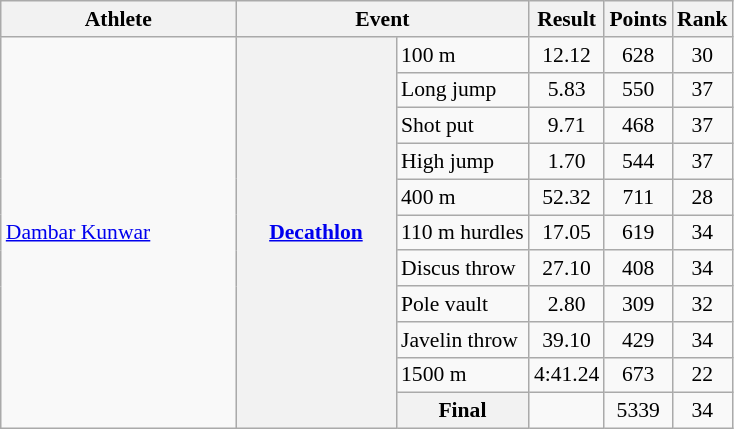<table class="wikitable" border="1" style="font-size:90%">
<tr>
<th width=150>Athlete</th>
<th colspan=2>Event</th>
<th>Result</th>
<th>Points</th>
<th>Rank</th>
</tr>
<tr align=center>
<td rowspan=11 align=left><a href='#'>Dambar Kunwar</a></td>
<th rowspan=11 width=100><a href='#'>Decathlon</a></th>
<td align=left>100 m</td>
<td>12.12</td>
<td>628</td>
<td>30</td>
</tr>
<tr align=center>
<td align=left>Long jump</td>
<td>5.83</td>
<td>550</td>
<td>37</td>
</tr>
<tr align=center>
<td align=left>Shot put</td>
<td>9.71</td>
<td>468</td>
<td>37</td>
</tr>
<tr align=center>
<td align=left>High jump</td>
<td>1.70</td>
<td>544</td>
<td>37</td>
</tr>
<tr align=center>
<td align=left>400 m</td>
<td>52.32</td>
<td>711</td>
<td>28</td>
</tr>
<tr align=center>
<td align=left>110 m hurdles</td>
<td>17.05</td>
<td>619</td>
<td>34</td>
</tr>
<tr align=center>
<td align=left>Discus throw</td>
<td>27.10</td>
<td>408</td>
<td>34</td>
</tr>
<tr align=center>
<td align=left>Pole vault</td>
<td>2.80</td>
<td>309</td>
<td>32</td>
</tr>
<tr align=center>
<td align=left>Javelin throw</td>
<td>39.10</td>
<td>429</td>
<td>34</td>
</tr>
<tr align=center>
<td align=left>1500 m</td>
<td>4:41.24</td>
<td>673</td>
<td>22</td>
</tr>
<tr align=center>
<th align=left><strong>Final</strong></th>
<td></td>
<td>5339</td>
<td>34</td>
</tr>
</table>
